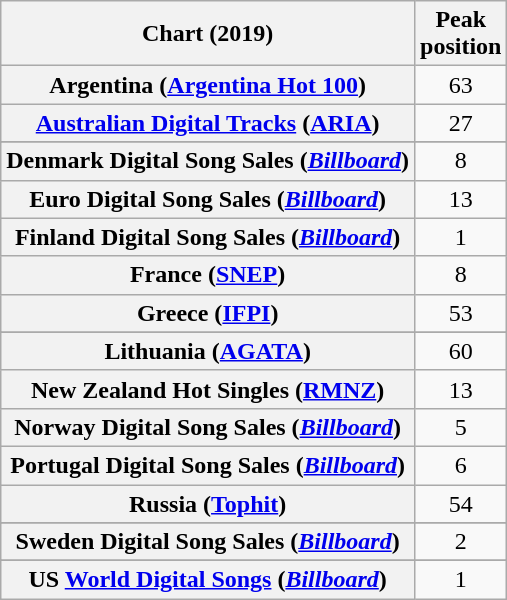<table class="wikitable sortable plainrowheaders" style="text-align:center">
<tr>
<th scope="col">Chart (2019)</th>
<th scope="col">Peak<br>position</th>
</tr>
<tr>
<th scope="row">Argentina (<a href='#'>Argentina Hot 100</a>)</th>
<td>63</td>
</tr>
<tr>
<th scope="row"><a href='#'>Australian Digital Tracks</a> (<a href='#'>ARIA</a>)</th>
<td>27</td>
</tr>
<tr>
</tr>
<tr>
<th scope="row">Denmark Digital Song Sales (<em><a href='#'>Billboard</a></em>)</th>
<td>8</td>
</tr>
<tr>
<th scope="row">Euro Digital Song Sales (<em><a href='#'>Billboard</a></em>)</th>
<td>13</td>
</tr>
<tr>
<th scope="row">Finland Digital Song Sales (<em><a href='#'>Billboard</a></em>)</th>
<td>1</td>
</tr>
<tr>
<th scope="row">France (<a href='#'>SNEP</a>)</th>
<td>8</td>
</tr>
<tr>
<th scope="row">Greece (<a href='#'>IFPI</a>)</th>
<td>53</td>
</tr>
<tr>
</tr>
<tr>
</tr>
<tr>
<th scope="row">Lithuania (<a href='#'>AGATA</a>)</th>
<td>60</td>
</tr>
<tr>
<th scope="row">New Zealand Hot Singles (<a href='#'>RMNZ</a>)</th>
<td>13</td>
</tr>
<tr>
<th scope="row">Norway Digital Song Sales (<em><a href='#'>Billboard</a></em>)</th>
<td>5</td>
</tr>
<tr>
<th scope="row">Portugal Digital Song Sales (<em><a href='#'>Billboard</a></em>)</th>
<td>6</td>
</tr>
<tr>
<th scope="row">Russia (<a href='#'>Tophit</a>)</th>
<td>54</td>
</tr>
<tr>
</tr>
<tr>
<th scope="row">Sweden Digital Song Sales (<em><a href='#'>Billboard</a></em>)</th>
<td>2</td>
</tr>
<tr>
</tr>
<tr>
</tr>
<tr>
<th scope="row">US <a href='#'>World Digital Songs</a> (<em><a href='#'>Billboard</a></em>)</th>
<td>1</td>
</tr>
</table>
